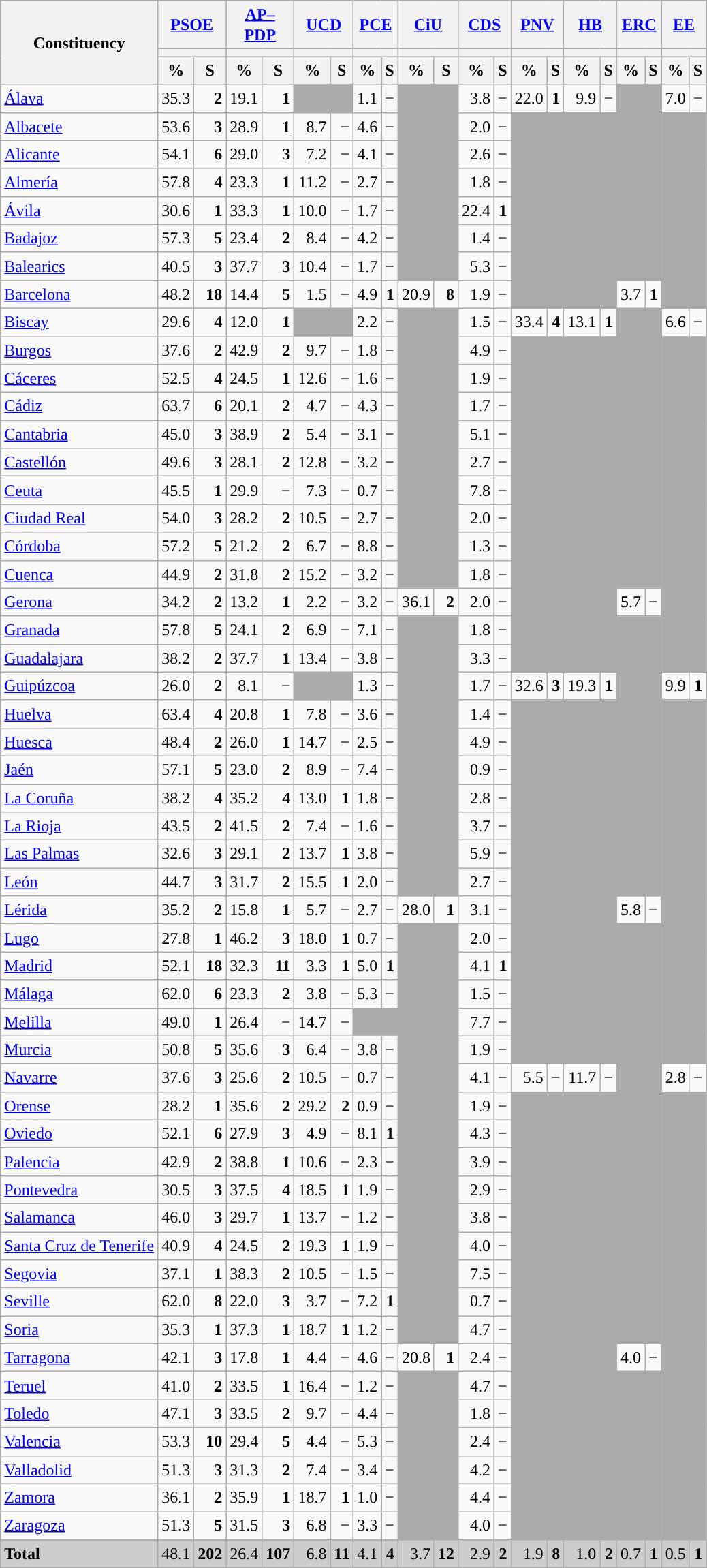<table class="wikitable sortable" style="text-align:right; line-height:20px;">
<tr>
<th rowspan="3">Constituency</th>
<th colspan="2" width="30px" class="unsortable"><a href='#'>PSOE</a></th>
<th colspan="2" width="30px" class="unsortable"><a href='#'>AP–PDP</a></th>
<th colspan="2" width="30px" class="unsortable"><a href='#'>UCD</a></th>
<th colspan="2" width="30px" class="unsortable"><a href='#'>PCE</a></th>
<th colspan="2" width="30px" class="unsortable"><a href='#'>CiU</a></th>
<th colspan="2" width="30px" class="unsortable"><a href='#'>CDS</a></th>
<th colspan="2" width="30px" class="unsortable"><a href='#'>PNV</a></th>
<th colspan="2" width="30px" class="unsortable"><a href='#'>HB</a></th>
<th colspan="2" width="30px" class="unsortable"><a href='#'>ERC</a></th>
<th colspan="2" width="30px" class="unsortable"><a href='#'>EE</a></th>
</tr>
<tr>
<th colspan="2" style="background:"></th>
<th colspan="2" style="background:"></th>
<th colspan="2" style="background:"></th>
<th colspan="2" style="background:"></th>
<th colspan="2" style="background:"></th>
<th colspan="2" style="background:"></th>
<th colspan="2" style="background:"></th>
<th colspan="2" style="background:"></th>
<th colspan="2" style="background:"></th>
<th colspan="2" style="background:"></th>
</tr>
<tr>
<th data-sort-type="number">%</th>
<th data-sort-type="number">S</th>
<th data-sort-type="number">%</th>
<th data-sort-type="number">S</th>
<th data-sort-type="number">%</th>
<th data-sort-type="number">S</th>
<th data-sort-type="number">%</th>
<th data-sort-type="number">S</th>
<th data-sort-type="number">%</th>
<th data-sort-type="number">S</th>
<th data-sort-type="number">%</th>
<th data-sort-type="number">S</th>
<th data-sort-type="number">%</th>
<th data-sort-type="number">S</th>
<th data-sort-type="number">%</th>
<th data-sort-type="number">S</th>
<th data-sort-type="number">%</th>
<th data-sort-type="number">S</th>
<th data-sort-type="number">%</th>
<th data-sort-type="number">S</th>
</tr>
<tr>
<td align="left"><a href='#'>Álava</a></td>
<td style="background:">35.3</td>
<td><strong>2</strong></td>
<td>19.1</td>
<td><strong>1</strong></td>
<td colspan="2" bgcolor="#AAAAAA"></td>
<td>1.1</td>
<td>−</td>
<td colspan="2" rowspan="7" bgcolor="#AAAAAA"></td>
<td>3.8</td>
<td>−</td>
<td>22.0</td>
<td><strong>1</strong></td>
<td>9.9</td>
<td>−</td>
<td colspan="2" rowspan="7" bgcolor="#AAAAAA"></td>
<td>7.0</td>
<td>−</td>
</tr>
<tr>
<td align="left"><a href='#'>Albacete</a></td>
<td style="background:">53.6</td>
<td><strong>3</strong></td>
<td>28.9</td>
<td><strong>1</strong></td>
<td>8.7</td>
<td>−</td>
<td>4.6</td>
<td>−</td>
<td>2.0</td>
<td>−</td>
<td colspan="2" rowspan="7" bgcolor="#AAAAAA"></td>
<td colspan="2" rowspan="7" bgcolor="#AAAAAA"></td>
<td colspan="2" rowspan="7" bgcolor="#AAAAAA"></td>
</tr>
<tr>
<td align="left"><a href='#'>Alicante</a></td>
<td style="background:">54.1</td>
<td><strong>6</strong></td>
<td>29.0</td>
<td><strong>3</strong></td>
<td>7.2</td>
<td>−</td>
<td>4.1</td>
<td>−</td>
<td>2.6</td>
<td>−</td>
</tr>
<tr>
<td align="left"><a href='#'>Almería</a></td>
<td style="background:">57.8</td>
<td><strong>4</strong></td>
<td>23.3</td>
<td><strong>1</strong></td>
<td>11.2</td>
<td>−</td>
<td>2.7</td>
<td>−</td>
<td>1.8</td>
<td>−</td>
</tr>
<tr>
<td align="left"><a href='#'>Ávila</a></td>
<td>30.6</td>
<td><strong>1</strong></td>
<td style="background:">33.3</td>
<td><strong>1</strong></td>
<td>10.0</td>
<td>−</td>
<td>1.7</td>
<td>−</td>
<td>22.4</td>
<td><strong>1</strong></td>
</tr>
<tr>
<td align="left"><a href='#'>Badajoz</a></td>
<td style="background:">57.3</td>
<td><strong>5</strong></td>
<td>23.4</td>
<td><strong>2</strong></td>
<td>8.4</td>
<td>−</td>
<td>4.2</td>
<td>−</td>
<td>1.4</td>
<td>−</td>
</tr>
<tr>
<td align="left"><a href='#'>Balearics</a></td>
<td style="background:">40.5</td>
<td><strong>3</strong></td>
<td>37.7</td>
<td><strong>3</strong></td>
<td>10.4</td>
<td>−</td>
<td>1.7</td>
<td>−</td>
<td>5.3</td>
<td>−</td>
</tr>
<tr>
<td align="left"><a href='#'>Barcelona</a></td>
<td style="background:">48.2</td>
<td><strong>18</strong></td>
<td>14.4</td>
<td><strong>5</strong></td>
<td>1.5</td>
<td>−</td>
<td>4.9</td>
<td><strong>1</strong></td>
<td>20.9</td>
<td><strong>8</strong></td>
<td>1.9</td>
<td>−</td>
<td>3.7</td>
<td><strong>1</strong></td>
</tr>
<tr>
<td align="left"><a href='#'>Biscay</a></td>
<td>29.6</td>
<td><strong>4</strong></td>
<td>12.0</td>
<td><strong>1</strong></td>
<td colspan="2" bgcolor="#AAAAAA"></td>
<td>2.2</td>
<td>−</td>
<td colspan="2" rowspan="10" bgcolor="#AAAAAA"></td>
<td>1.5</td>
<td>−</td>
<td style="background:">33.4</td>
<td><strong>4</strong></td>
<td>13.1</td>
<td><strong>1</strong></td>
<td colspan="2" rowspan="10" bgcolor="#AAAAAA"></td>
<td>6.6</td>
<td>−</td>
</tr>
<tr>
<td align="left"><a href='#'>Burgos</a></td>
<td>37.6</td>
<td><strong>2</strong></td>
<td style="background:">42.9</td>
<td><strong>2</strong></td>
<td>9.7</td>
<td>−</td>
<td>1.8</td>
<td>−</td>
<td>4.9</td>
<td>−</td>
<td colspan="2" rowspan="12" bgcolor="#AAAAAA"></td>
<td colspan="2" rowspan="12" bgcolor="#AAAAAA"></td>
<td colspan="2" rowspan="12" bgcolor="#AAAAAA"></td>
</tr>
<tr>
<td align="left"><a href='#'>Cáceres</a></td>
<td style="background:">52.5</td>
<td><strong>4</strong></td>
<td>24.5</td>
<td><strong>1</strong></td>
<td>12.6</td>
<td>−</td>
<td>1.6</td>
<td>−</td>
<td>1.9</td>
<td>−</td>
</tr>
<tr>
<td align="left"><a href='#'>Cádiz</a></td>
<td style="background:">63.7</td>
<td><strong>6</strong></td>
<td>20.1</td>
<td><strong>2</strong></td>
<td>4.7</td>
<td>−</td>
<td>4.3</td>
<td>−</td>
<td>1.7</td>
<td>−</td>
</tr>
<tr>
<td align="left"><a href='#'>Cantabria</a></td>
<td style="background:">45.0</td>
<td><strong>3</strong></td>
<td>38.9</td>
<td><strong>2</strong></td>
<td>5.4</td>
<td>−</td>
<td>3.1</td>
<td>−</td>
<td>5.1</td>
<td>−</td>
</tr>
<tr>
<td align="left"><a href='#'>Castellón</a></td>
<td style="background:">49.6</td>
<td><strong>3</strong></td>
<td>28.1</td>
<td><strong>2</strong></td>
<td>12.8</td>
<td>−</td>
<td>3.2</td>
<td>−</td>
<td>2.7</td>
<td>−</td>
</tr>
<tr>
<td align="left"><a href='#'>Ceuta</a></td>
<td style="background:">45.5</td>
<td><strong>1</strong></td>
<td>29.9</td>
<td>−</td>
<td>7.3</td>
<td>−</td>
<td>0.7</td>
<td>−</td>
<td>7.8</td>
<td>−</td>
</tr>
<tr>
<td align="left"><a href='#'>Ciudad Real</a></td>
<td style="background:">54.0</td>
<td><strong>3</strong></td>
<td>28.2</td>
<td><strong>2</strong></td>
<td>10.5</td>
<td>−</td>
<td>2.7</td>
<td>−</td>
<td>2.0</td>
<td>−</td>
</tr>
<tr>
<td align="left"><a href='#'>Córdoba</a></td>
<td style="background:">57.2</td>
<td><strong>5</strong></td>
<td>21.2</td>
<td><strong>2</strong></td>
<td>6.7</td>
<td>−</td>
<td>8.8</td>
<td>−</td>
<td>1.3</td>
<td>−</td>
</tr>
<tr>
<td align="left"><a href='#'>Cuenca</a></td>
<td style="background:">44.9</td>
<td><strong>2</strong></td>
<td>31.8</td>
<td><strong>2</strong></td>
<td>15.2</td>
<td>−</td>
<td>3.2</td>
<td>−</td>
<td>1.8</td>
<td>−</td>
</tr>
<tr>
<td align="left"><a href='#'>Gerona</a></td>
<td>34.2</td>
<td><strong>2</strong></td>
<td>13.2</td>
<td><strong>1</strong></td>
<td>2.2</td>
<td>−</td>
<td>3.2</td>
<td>−</td>
<td style="background:">36.1</td>
<td><strong>2</strong></td>
<td>2.0</td>
<td>−</td>
<td>5.7</td>
<td>−</td>
</tr>
<tr>
<td align="left"><a href='#'>Granada</a></td>
<td style="background:">57.8</td>
<td><strong>5</strong></td>
<td>24.1</td>
<td><strong>2</strong></td>
<td>6.9</td>
<td>−</td>
<td>7.1</td>
<td>−</td>
<td colspan="2" rowspan="10" bgcolor="#AAAAAA"></td>
<td>1.8</td>
<td>−</td>
<td colspan="2" rowspan="10" bgcolor="#AAAAAA"></td>
</tr>
<tr>
<td align="left"><a href='#'>Guadalajara</a></td>
<td style="background:">38.2</td>
<td><strong>2</strong></td>
<td>37.7</td>
<td><strong>1</strong></td>
<td>13.4</td>
<td>−</td>
<td>3.8</td>
<td>−</td>
<td>3.3</td>
<td>−</td>
</tr>
<tr>
<td align="left"><a href='#'>Guipúzcoa</a></td>
<td>26.0</td>
<td><strong>2</strong></td>
<td>8.1</td>
<td>−</td>
<td colspan="2" bgcolor="#AAAAAA"></td>
<td>1.3</td>
<td>−</td>
<td>1.7</td>
<td>−</td>
<td style="background:">32.6</td>
<td><strong>3</strong></td>
<td>19.3</td>
<td><strong>1</strong></td>
<td>9.9</td>
<td><strong>1</strong></td>
</tr>
<tr>
<td align="left"><a href='#'>Huelva</a></td>
<td style="background:">63.4</td>
<td><strong>4</strong></td>
<td>20.8</td>
<td><strong>1</strong></td>
<td>7.8</td>
<td>−</td>
<td>3.6</td>
<td>−</td>
<td>1.4</td>
<td>−</td>
<td colspan="2" rowspan="13" bgcolor="#AAAAAA"></td>
<td colspan="2" rowspan="13" bgcolor="#AAAAAA"></td>
<td colspan="2" rowspan="13" bgcolor="#AAAAAA"></td>
</tr>
<tr>
<td align="left"><a href='#'>Huesca</a></td>
<td style="background:">48.4</td>
<td><strong>2</strong></td>
<td>26.0</td>
<td><strong>1</strong></td>
<td>14.7</td>
<td>−</td>
<td>2.5</td>
<td>−</td>
<td>4.9</td>
<td>−</td>
</tr>
<tr>
<td align="left"><a href='#'>Jaén</a></td>
<td style="background:">57.1</td>
<td><strong>5</strong></td>
<td>23.0</td>
<td><strong>2</strong></td>
<td>8.9</td>
<td>−</td>
<td>7.4</td>
<td>−</td>
<td>0.9</td>
<td>−</td>
</tr>
<tr>
<td align="left"><a href='#'>La Coruña</a></td>
<td style="background:">38.2</td>
<td><strong>4</strong></td>
<td>35.2</td>
<td><strong>4</strong></td>
<td>13.0</td>
<td><strong>1</strong></td>
<td>1.8</td>
<td>−</td>
<td>2.8</td>
<td>−</td>
</tr>
<tr>
<td align="left"><a href='#'>La Rioja</a></td>
<td style="background:">43.5</td>
<td><strong>2</strong></td>
<td>41.5</td>
<td><strong>2</strong></td>
<td>7.4</td>
<td>−</td>
<td>1.6</td>
<td>−</td>
<td>3.7</td>
<td>−</td>
</tr>
<tr>
<td align="left"><a href='#'>Las Palmas</a></td>
<td style="background:">32.6</td>
<td><strong>3</strong></td>
<td>29.1</td>
<td><strong>2</strong></td>
<td>13.7</td>
<td><strong>1</strong></td>
<td>3.8</td>
<td>−</td>
<td>5.9</td>
<td>−</td>
</tr>
<tr>
<td align="left"><a href='#'>León</a></td>
<td style="background:">44.7</td>
<td><strong>3</strong></td>
<td>31.7</td>
<td><strong>2</strong></td>
<td>15.5</td>
<td><strong>1</strong></td>
<td>2.0</td>
<td>−</td>
<td>2.7</td>
<td>−</td>
</tr>
<tr>
<td align="left"><a href='#'>Lérida</a></td>
<td style="background:">35.2</td>
<td><strong>2</strong></td>
<td>15.8</td>
<td><strong>1</strong></td>
<td>5.7</td>
<td>−</td>
<td>2.7</td>
<td>−</td>
<td>28.0</td>
<td><strong>1</strong></td>
<td>3.1</td>
<td>−</td>
<td>5.8</td>
<td>−</td>
</tr>
<tr>
<td align="left"><a href='#'>Lugo</a></td>
<td>27.8</td>
<td><strong>1</strong></td>
<td style="background:">46.2</td>
<td><strong>3</strong></td>
<td>18.0</td>
<td><strong>1</strong></td>
<td>0.7</td>
<td>−</td>
<td colspan="2" rowspan="15" bgcolor="#AAAAAA"></td>
<td>2.0</td>
<td>−</td>
<td colspan="2" rowspan="15" bgcolor="#AAAAAA"></td>
</tr>
<tr>
<td align="left"><a href='#'>Madrid</a></td>
<td style="background:">52.1</td>
<td><strong>18</strong></td>
<td>32.3</td>
<td><strong>11</strong></td>
<td>3.3</td>
<td><strong>1</strong></td>
<td>5.0</td>
<td><strong>1</strong></td>
<td>4.1</td>
<td><strong>1</strong></td>
</tr>
<tr>
<td align="left"><a href='#'>Málaga</a></td>
<td style="background:">62.0</td>
<td><strong>6</strong></td>
<td>23.3</td>
<td><strong>2</strong></td>
<td>3.8</td>
<td>−</td>
<td>5.3</td>
<td>−</td>
<td>1.5</td>
<td>−</td>
</tr>
<tr>
<td align="left"><a href='#'>Melilla</a></td>
<td style="background:">49.0</td>
<td><strong>1</strong></td>
<td>26.4</td>
<td>−</td>
<td>14.7</td>
<td>−</td>
<td colspan="2" bgcolor="#AAAAAA"></td>
<td>7.7</td>
<td>−</td>
</tr>
<tr>
<td align="left"><a href='#'>Murcia</a></td>
<td style="background:">50.8</td>
<td><strong>5</strong></td>
<td>35.6</td>
<td><strong>3</strong></td>
<td>6.4</td>
<td>−</td>
<td>3.8</td>
<td>−</td>
<td>1.9</td>
<td>−</td>
</tr>
<tr>
<td align="left"><a href='#'>Navarre</a></td>
<td style="background:">37.6</td>
<td><strong>3</strong></td>
<td>25.6</td>
<td><strong>2</strong></td>
<td>10.5</td>
<td>−</td>
<td>0.7</td>
<td>−</td>
<td>4.1</td>
<td>−</td>
<td>5.5</td>
<td>−</td>
<td>11.7</td>
<td>−</td>
<td>2.8</td>
<td>−</td>
</tr>
<tr>
<td align="left"><a href='#'>Orense</a></td>
<td>28.2</td>
<td><strong>1</strong></td>
<td style="background:">35.6</td>
<td><strong>2</strong></td>
<td>29.2</td>
<td><strong>2</strong></td>
<td>0.9</td>
<td>−</td>
<td>1.9</td>
<td>−</td>
<td colspan="2" rowspan="16" bgcolor="#AAAAAA"></td>
<td colspan="2" rowspan="16" bgcolor="#AAAAAA"></td>
<td colspan="2" rowspan="16" bgcolor="#AAAAAA"></td>
</tr>
<tr>
<td align="left"><a href='#'>Oviedo</a></td>
<td style="background:">52.1</td>
<td><strong>6</strong></td>
<td>27.9</td>
<td><strong>3</strong></td>
<td>4.9</td>
<td>−</td>
<td>8.1</td>
<td><strong>1</strong></td>
<td>4.3</td>
<td>−</td>
</tr>
<tr>
<td align="left"><a href='#'>Palencia</a></td>
<td style="background:">42.9</td>
<td><strong>2</strong></td>
<td>38.8</td>
<td><strong>1</strong></td>
<td>10.6</td>
<td>−</td>
<td>2.3</td>
<td>−</td>
<td>3.9</td>
<td>−</td>
</tr>
<tr>
<td align="left"><a href='#'>Pontevedra</a></td>
<td>30.5</td>
<td><strong>3</strong></td>
<td style="background:">37.5</td>
<td><strong>4</strong></td>
<td>18.5</td>
<td><strong>1</strong></td>
<td>1.9</td>
<td>−</td>
<td>2.9</td>
<td>−</td>
</tr>
<tr>
<td align="left"><a href='#'>Salamanca</a></td>
<td style="background:">46.0</td>
<td><strong>3</strong></td>
<td>29.7</td>
<td><strong>1</strong></td>
<td>13.7</td>
<td>−</td>
<td>1.2</td>
<td>−</td>
<td>3.8</td>
<td>−</td>
</tr>
<tr>
<td align="left"><a href='#'>Santa Cruz de Tenerife</a></td>
<td style="background:">40.9</td>
<td><strong>4</strong></td>
<td>24.5</td>
<td><strong>2</strong></td>
<td>19.3</td>
<td><strong>1</strong></td>
<td>1.9</td>
<td>−</td>
<td>4.0</td>
<td>−</td>
</tr>
<tr>
<td align="left"><a href='#'>Segovia</a></td>
<td>37.1</td>
<td><strong>1</strong></td>
<td style="background:">38.3</td>
<td><strong>2</strong></td>
<td>10.5</td>
<td>−</td>
<td>1.5</td>
<td>−</td>
<td>7.5</td>
<td>−</td>
</tr>
<tr>
<td align="left"><a href='#'>Seville</a></td>
<td style="background:">62.0</td>
<td><strong>8</strong></td>
<td>22.0</td>
<td><strong>3</strong></td>
<td>3.7</td>
<td>−</td>
<td>7.2</td>
<td><strong>1</strong></td>
<td>0.7</td>
<td>−</td>
</tr>
<tr>
<td align="left"><a href='#'>Soria</a></td>
<td>35.3</td>
<td><strong>1</strong></td>
<td style="background:">37.3</td>
<td><strong>1</strong></td>
<td>18.7</td>
<td><strong>1</strong></td>
<td>1.2</td>
<td>−</td>
<td>4.7</td>
<td>−</td>
</tr>
<tr>
<td align="left"><a href='#'>Tarragona</a></td>
<td style="background:">42.1</td>
<td><strong>3</strong></td>
<td>17.8</td>
<td><strong>1</strong></td>
<td>4.4</td>
<td>−</td>
<td>4.6</td>
<td>−</td>
<td>20.8</td>
<td><strong>1</strong></td>
<td>2.4</td>
<td>−</td>
<td>4.0</td>
<td>−</td>
</tr>
<tr>
<td align="left"><a href='#'>Teruel</a></td>
<td style="background:">41.0</td>
<td><strong>2</strong></td>
<td>33.5</td>
<td><strong>1</strong></td>
<td>16.4</td>
<td>−</td>
<td>1.2</td>
<td>−</td>
<td colspan="2" rowspan="6" bgcolor="#AAAAAA"></td>
<td>4.7</td>
<td>−</td>
<td colspan="2" rowspan="6" bgcolor="#AAAAAA"></td>
</tr>
<tr>
<td align="left"><a href='#'>Toledo</a></td>
<td style="background:">47.1</td>
<td><strong>3</strong></td>
<td>33.5</td>
<td><strong>2</strong></td>
<td>9.7</td>
<td>−</td>
<td>4.4</td>
<td>−</td>
<td>1.8</td>
<td>−</td>
</tr>
<tr>
<td align="left"><a href='#'>Valencia</a></td>
<td style="background:">53.3</td>
<td><strong>10</strong></td>
<td>29.4</td>
<td><strong>5</strong></td>
<td>4.4</td>
<td>−</td>
<td>5.3</td>
<td>−</td>
<td>2.4</td>
<td>−</td>
</tr>
<tr>
<td align="left"><a href='#'>Valladolid</a></td>
<td style="background:">51.3</td>
<td><strong>3</strong></td>
<td>31.3</td>
<td><strong>2</strong></td>
<td>7.4</td>
<td>−</td>
<td>3.4</td>
<td>−</td>
<td>4.2</td>
<td>−</td>
</tr>
<tr>
<td align="left"><a href='#'>Zamora</a></td>
<td style="background:">36.1</td>
<td><strong>2</strong></td>
<td>35.9</td>
<td><strong>1</strong></td>
<td>18.7</td>
<td><strong>1</strong></td>
<td>1.0</td>
<td>−</td>
<td>4.4</td>
<td>−</td>
</tr>
<tr>
<td align="left"><a href='#'>Zaragoza</a></td>
<td style="background:">51.3</td>
<td><strong>5</strong></td>
<td>31.5</td>
<td><strong>3</strong></td>
<td>6.8</td>
<td>−</td>
<td>3.3</td>
<td>−</td>
<td>4.0</td>
<td>−</td>
</tr>
<tr style="background:#CDCDCD;">
<td align="left"><strong>Total</strong></td>
<td style="background:">48.1</td>
<td><strong>202</strong></td>
<td>26.4</td>
<td><strong>107</strong></td>
<td>6.8</td>
<td><strong>11</strong></td>
<td>4.1</td>
<td><strong>4</strong></td>
<td>3.7</td>
<td><strong>12</strong></td>
<td>2.9</td>
<td><strong>2</strong></td>
<td>1.9</td>
<td><strong>8</strong></td>
<td>1.0</td>
<td><strong>2</strong></td>
<td>0.7</td>
<td><strong>1</strong></td>
<td>0.5</td>
<td><strong>1</strong></td>
</tr>
</table>
